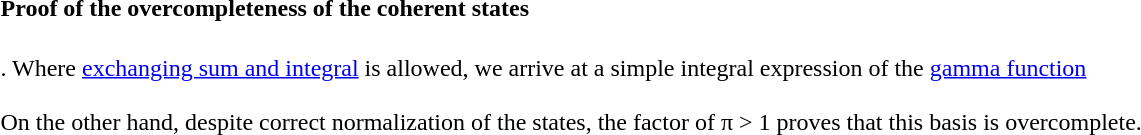<table class="toccolours collapsible collapsed" width="100%" style="text-align:left">
<tr>
<th>Proof of the overcompleteness of the coherent states</th>
</tr>
<tr>
<td><br>. Where <a href='#'>exchanging sum and integral</a> is allowed, we arrive at a simple integral expression of the <a href='#'>gamma function</a><br><br>On the other hand, despite correct normalization of the states, the factor of π > 1 proves that this basis is overcomplete.</td>
</tr>
</table>
